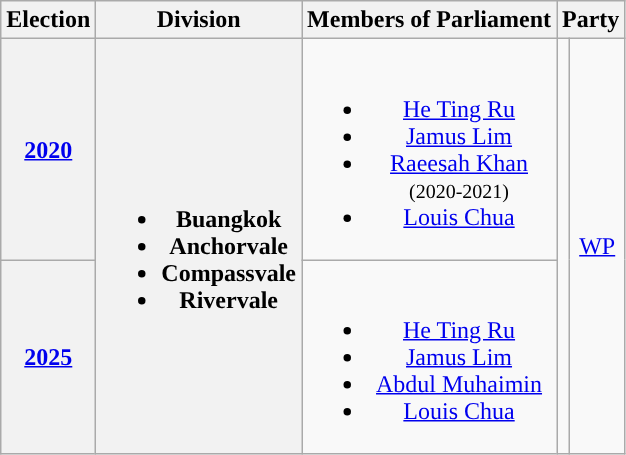<table class="wikitable" align="center" style="text-align:center">
<tr>
<th>Election</th>
<th>Division</th>
<th>Members of Parliament</th>
<th colspan="2">Party</th>
</tr>
<tr>
<th><a href='#'>2020</a></th>
<th rowspan="2"><br><ul><li>Buangkok</li><li>Anchorvale</li><li>Compassvale</li><li>Rivervale</li></ul></th>
<td><br><ul><li><a href='#'>He Ting Ru</a></li><li><a href='#'>Jamus Lim</a></li><li><a href='#'>Raeesah Khan</a><br><small>(2020-2021)</small></li><li><a href='#'>Louis Chua</a></li></ul></td>
<td rowspan="2"></td>
<td rowspan="2"><a href='#'>WP</a></td>
</tr>
<tr>
<th><a href='#'>2025</a></th>
<td><br><ul><li><a href='#'>He Ting Ru</a></li><li><a href='#'>Jamus Lim</a></li><li><a href='#'>Abdul Muhaimin</a></li><li><a href='#'>Louis Chua</a></li></ul></td>
</tr>
</table>
